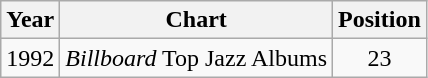<table class="wikitable">
<tr>
<th>Year</th>
<th>Chart</th>
<th>Position</th>
</tr>
<tr>
<td>1992</td>
<td><em>Billboard</em> Top Jazz Albums</td>
<td align="center">23</td>
</tr>
</table>
